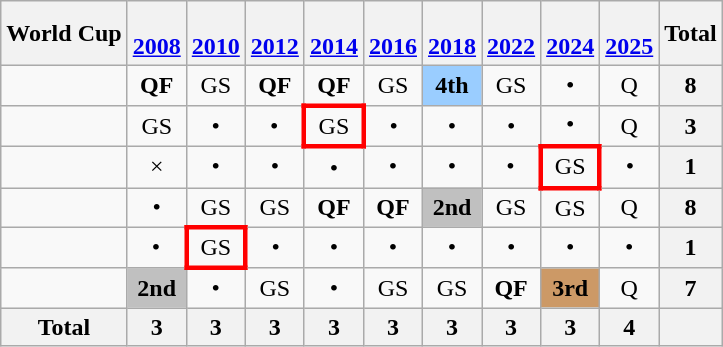<table class="wikitable" style="text-align:center">
<tr>
<th>World Cup</th>
<th><br><a href='#'>2008</a></th>
<th><br><a href='#'>2010</a></th>
<th><br><a href='#'>2012</a></th>
<th><br><a href='#'>2014</a></th>
<th><br><a href='#'>2016</a></th>
<th><br><a href='#'>2018</a></th>
<th><br><a href='#'>2022</a></th>
<th><br><a href='#'>2024</a></th>
<th><br><a href='#'>2025</a></th>
<th>Total</th>
</tr>
<tr>
<td align=left></td>
<td><strong>QF</strong></td>
<td>GS</td>
<td><strong>QF</strong></td>
<td><strong>QF</strong></td>
<td>GS</td>
<td bgcolor=#9acdff><strong>4th</strong></td>
<td>GS</td>
<td>•</td>
<td>Q</td>
<th>8</th>
</tr>
<tr>
<td align=left></td>
<td>GS</td>
<td>•</td>
<td>•</td>
<td style="border: 3px solid red">GS</td>
<td>•</td>
<td>•</td>
<td>•</td>
<td>•</td>
<td>Q</td>
<th>3</th>
</tr>
<tr>
<td align=left></td>
<td>×</td>
<td>•</td>
<td>•</td>
<td>•</td>
<td>•</td>
<td>•</td>
<td>•</td>
<td style="border: 3px solid red">GS</td>
<td>•</td>
<th>1</th>
</tr>
<tr>
<td align=left></td>
<td>•</td>
<td>GS</td>
<td>GS</td>
<td><strong>QF</strong></td>
<td><strong>QF</strong></td>
<td bgcolor=silver><strong>2nd</strong></td>
<td>GS</td>
<td>GS</td>
<td>Q</td>
<th>8</th>
</tr>
<tr>
<td align=left></td>
<td>•</td>
<td style="border: 3px solid red">GS</td>
<td>•</td>
<td>•</td>
<td>•</td>
<td>•</td>
<td>•</td>
<td>•</td>
<td>•</td>
<th>1</th>
</tr>
<tr>
<td align=left></td>
<td bgcolor=silver><strong>2nd</strong></td>
<td>•</td>
<td>GS</td>
<td>•</td>
<td>GS</td>
<td>GS</td>
<td><strong>QF</strong></td>
<td bgcolor=#cc9966><strong>3rd</strong></td>
<td>Q</td>
<th>7</th>
</tr>
<tr>
<th>Total</th>
<th>3</th>
<th>3</th>
<th>3</th>
<th>3</th>
<th>3</th>
<th>3</th>
<th>3</th>
<th>3</th>
<th>4</th>
<th></th>
</tr>
</table>
